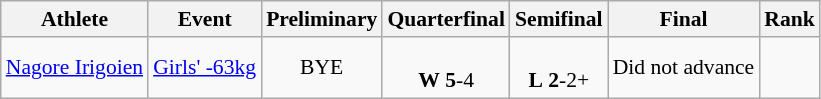<table class="wikitable" style="text-align:left; font-size:90%">
<tr>
<th>Athlete</th>
<th>Event</th>
<th>Preliminary</th>
<th>Quarterfinal</th>
<th>Semifinal</th>
<th>Final</th>
<th>Rank</th>
</tr>
<tr>
<td><a href='#'>Nagore Irigoien</a></td>
<td><a href='#'>Girls' -63kg</a></td>
<td align=center>BYE</td>
<td align=center> <br> <strong>W</strong> <strong>5</strong>-4</td>
<td align=center> <br> <strong>L</strong> <strong>2</strong>-2+</td>
<td align=center colspan=1>Did not advance</td>
<td align=center></td>
</tr>
</table>
